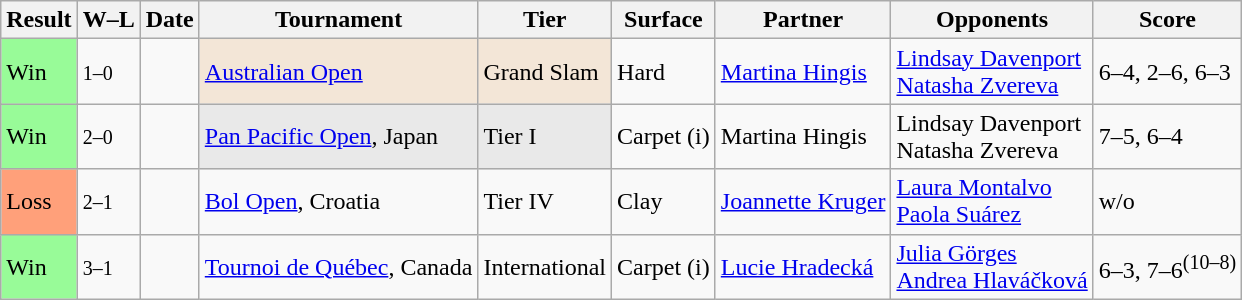<table class="sortable wikitable">
<tr>
<th>Result</th>
<th class="unsortable">W–L</th>
<th>Date</th>
<th>Tournament</th>
<th>Tier</th>
<th>Surface</th>
<th>Partner</th>
<th>Opponents</th>
<th class="unsortable">Score</th>
</tr>
<tr>
<td style="background:#98fb98;">Win</td>
<td><small>1–0</small></td>
<td><a href='#'></a></td>
<td style="background:#f3e6d7;"><a href='#'>Australian Open</a></td>
<td style="background:#f3e6d7;">Grand Slam</td>
<td>Hard</td>
<td> <a href='#'>Martina Hingis</a></td>
<td> <a href='#'>Lindsay Davenport</a> <br>  <a href='#'>Natasha Zvereva</a></td>
<td>6–4, 2–6, 6–3</td>
</tr>
<tr>
<td style="background:#98fb98;">Win</td>
<td><small>2–0</small></td>
<td><a href='#'></a></td>
<td style="background:#e9e9e9;"><a href='#'>Pan Pacific Open</a>, Japan</td>
<td style="background:#e9e9e9;">Tier I</td>
<td>Carpet (i)</td>
<td> Martina Hingis</td>
<td> Lindsay Davenport <br>  Natasha Zvereva</td>
<td>7–5, 6–4</td>
</tr>
<tr>
<td style="background:#ffa07a;">Loss</td>
<td><small>2–1</small></td>
<td><a href='#'></a></td>
<td><a href='#'>Bol Open</a>, Croatia</td>
<td>Tier IV</td>
<td>Clay</td>
<td> <a href='#'>Joannette Kruger</a></td>
<td> <a href='#'>Laura Montalvo</a> <br>  <a href='#'>Paola Suárez</a></td>
<td>w/o</td>
</tr>
<tr>
<td style="background:#98fb98;">Win</td>
<td><small>3–1</small></td>
<td><a href='#'></a></td>
<td><a href='#'>Tournoi de Québec</a>, Canada</td>
<td>International</td>
<td>Carpet (i)</td>
<td> <a href='#'>Lucie Hradecká</a></td>
<td> <a href='#'>Julia Görges</a> <br>  <a href='#'>Andrea Hlaváčková</a></td>
<td>6–3, 7–6<sup>(10–8)</sup></td>
</tr>
</table>
